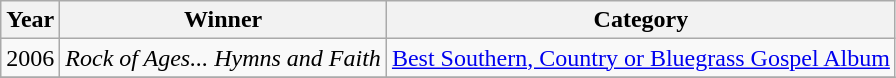<table class="wikitable">
<tr>
<th align="left">Year</th>
<th align="left">Winner</th>
<th align="left">Category</th>
</tr>
<tr>
<td align="left">2006</td>
<td align="left"><em>Rock of Ages... Hymns and Faith</em></td>
<td align="left"><a href='#'>Best Southern, Country or Bluegrass Gospel Album</a></td>
</tr>
<tr>
</tr>
</table>
